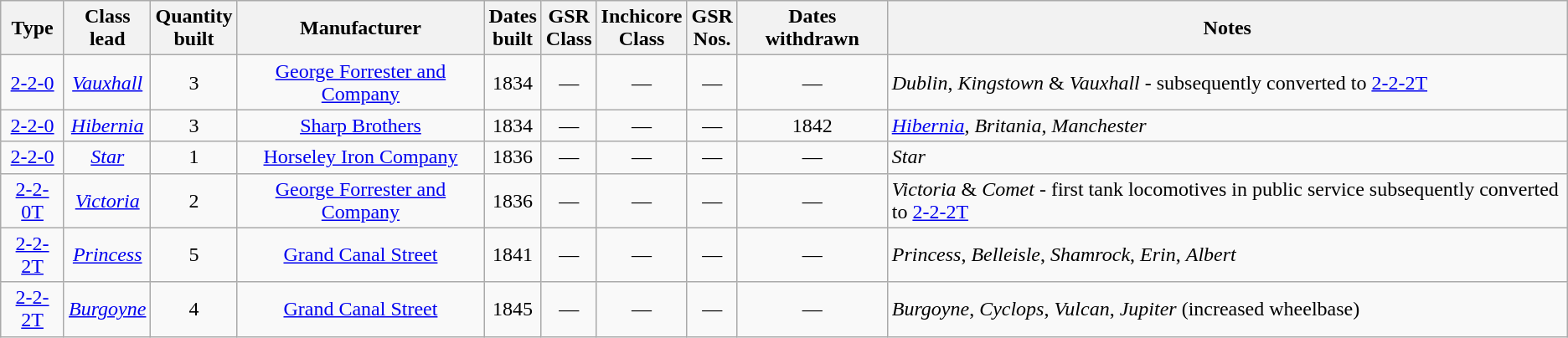<table class=wikitable style=text-align:center>
<tr>
<th>Type</th>
<th>Class<br>lead</th>
<th>Quantity<br>built</th>
<th>Manufacturer</th>
<th>Dates<br>built</th>
<th>GSR<br>Class</th>
<th>Inchicore<br>Class</th>
<th>GSR<br>Nos.</th>
<th>Dates withdrawn</th>
<th>Notes</th>
</tr>
<tr>
<td><a href='#'>2-2-0</a></td>
<td><a href='#'><em>Vauxhall</em></a></td>
<td>3</td>
<td><a href='#'>George Forrester and Company</a></td>
<td>1834</td>
<td>—</td>
<td>—</td>
<td>—</td>
<td>—</td>
<td align=left><em>Dublin</em>, <em>Kingstown</em> & <em>Vauxhall</em> - subsequently converted to <a href='#'>2-2-2T</a></td>
</tr>
<tr>
<td><a href='#'>2-2-0</a></td>
<td><a href='#'><em>Hibernia</em></a></td>
<td>3</td>
<td><a href='#'>Sharp Brothers</a></td>
<td>1834</td>
<td>—</td>
<td>—</td>
<td>—</td>
<td>1842</td>
<td align=left><a href='#'><em>Hibernia</em></a>, <em>Britania</em>, <em>Manchester</em></td>
</tr>
<tr>
<td><a href='#'>2-2-0</a></td>
<td><a href='#'><em>Star</em></a></td>
<td>1</td>
<td><a href='#'>Horseley Iron Company</a></td>
<td>1836</td>
<td>—</td>
<td>—</td>
<td>—</td>
<td>—</td>
<td align=left><em>Star</em></td>
</tr>
<tr>
<td><a href='#'>2-2-0T</a></td>
<td><a href='#'><em>Victoria</em></a></td>
<td>2</td>
<td><a href='#'>George Forrester and Company</a></td>
<td>1836</td>
<td>—</td>
<td>—</td>
<td>—</td>
<td>—</td>
<td align=left><em>Victoria</em> & <em>Comet</em> - first tank locomotives in public service subsequently converted to <a href='#'>2-2-2T</a></td>
</tr>
<tr>
<td><a href='#'>2-2-2T</a></td>
<td><a href='#'><em>Princess</em></a></td>
<td>5</td>
<td><a href='#'>Grand Canal Street</a></td>
<td>1841</td>
<td>—</td>
<td>—</td>
<td>—</td>
<td>—</td>
<td align=left><em>Princess</em>, <em>Belleisle</em>, <em>Shamrock</em>, <em>Erin</em>, <em>Albert</em></td>
</tr>
<tr>
<td><a href='#'>2-2-2T</a></td>
<td><a href='#'><em>Burgoyne</em></a></td>
<td>4</td>
<td><a href='#'>Grand Canal Street</a></td>
<td>1845</td>
<td>—</td>
<td>—</td>
<td>—</td>
<td>—</td>
<td align=left><em>Burgoyne</em>, <em>Cyclops</em>, <em>Vulcan</em>, <em>Jupiter</em> (increased wheelbase)</td>
</tr>
</table>
